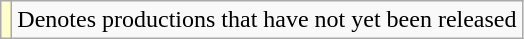<table class="wikitable">
<tr>
<td style="background:#FFFFCC;"></td>
<td>Denotes productions that have not yet been released</td>
</tr>
</table>
